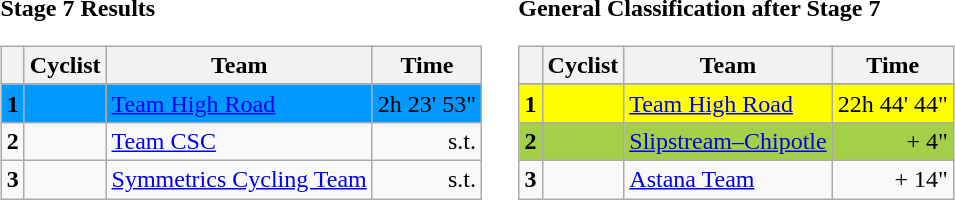<table>
<tr>
<td><strong>Stage 7 Results</strong><br><table class="wikitable">
<tr>
<th></th>
<th>Cyclist</th>
<th>Team</th>
<th>Time</th>
</tr>
<tr style="background:#0099ff">
<td><strong>1</strong></td>
<td></td>
<td><a href='#'>Team High Road</a></td>
<td align=right>2h 23' 53"</td>
</tr>
<tr>
<td><strong>2</strong></td>
<td></td>
<td><a href='#'>Team CSC</a></td>
<td align=right>s.t.</td>
</tr>
<tr>
<td><strong>3</strong></td>
<td></td>
<td><a href='#'>Symmetrics Cycling Team</a></td>
<td align=right>s.t.</td>
</tr>
</table>
</td>
<td></td>
<td><strong>General Classification after Stage 7</strong><br><table class="wikitable">
<tr>
<th></th>
<th>Cyclist</th>
<th>Team</th>
<th>Time</th>
</tr>
<tr>
</tr>
<tr style="background:#ffff00">
<td><strong>1</strong></td>
<td></td>
<td><a href='#'>Team High Road</a></td>
<td align=right>22h 44' 44"</td>
</tr>
<tr style="background:#a4d049;">
<td><strong>2</strong></td>
<td></td>
<td><a href='#'>Slipstream–Chipotle</a></td>
<td align=right>+ 4"</td>
</tr>
<tr>
<td><strong>3</strong></td>
<td></td>
<td><a href='#'>Astana Team</a></td>
<td align=right>+ 14"</td>
</tr>
</table>
</td>
</tr>
</table>
